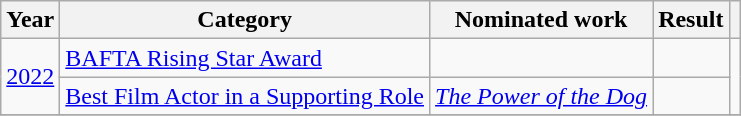<table class="wikitable">
<tr>
<th scope="col">Year</th>
<th scope="col">Category</th>
<th scope="col">Nominated work</th>
<th style="col">Result</th>
<th style="col"></th>
</tr>
<tr>
<td rowspan="2"><a href='#'>2022</a></td>
<td><a href='#'>BAFTA Rising Star Award</a></td>
<td></td>
<td></td>
<td rowspan="2"></td>
</tr>
<tr>
<td><a href='#'>Best Film Actor in a Supporting Role</a></td>
<td><em><a href='#'>The Power of the Dog</a></em></td>
<td></td>
</tr>
<tr>
</tr>
</table>
